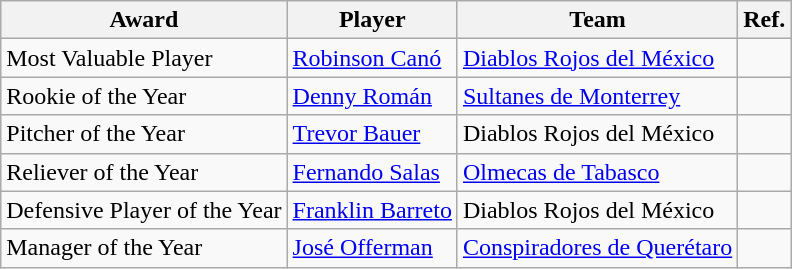<table class="wikitable">
<tr>
<th>Award</th>
<th>Player</th>
<th>Team</th>
<th>Ref.</th>
</tr>
<tr>
<td scope="row">Most Valuable Player</td>
<td> <a href='#'>Robinson Canó</a></td>
<td><a href='#'>Diablos Rojos del México</a></td>
<td align=center></td>
</tr>
<tr>
<td scope="row">Rookie of the Year</td>
<td> <a href='#'>Denny Román</a></td>
<td><a href='#'>Sultanes de Monterrey</a></td>
<td align=center></td>
</tr>
<tr>
<td scope="row">Pitcher of the Year</td>
<td> <a href='#'>Trevor Bauer</a></td>
<td>Diablos Rojos del México</td>
<td align=center></td>
</tr>
<tr>
<td scope="row">Reliever of the Year</td>
<td> <a href='#'>Fernando Salas</a></td>
<td><a href='#'>Olmecas de Tabasco</a></td>
<td align=center></td>
</tr>
<tr>
<td scope="row">Defensive Player of the Year</td>
<td> <a href='#'>Franklin Barreto</a></td>
<td>Diablos Rojos del México</td>
<td align=center></td>
</tr>
<tr>
<td scope="row">Manager of the Year</td>
<td> <a href='#'>José Offerman</a></td>
<td><a href='#'>Conspiradores de Querétaro</a></td>
<td align=center></td>
</tr>
</table>
